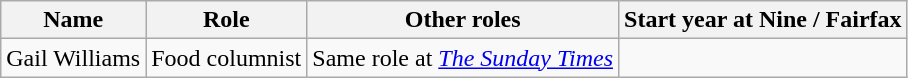<table class="wikitable">
<tr>
<th>Name</th>
<th>Role</th>
<th>Other roles</th>
<th>Start year at Nine / Fairfax</th>
</tr>
<tr>
<td>Gail Williams</td>
<td>Food columnist</td>
<td>Same role at <a href='#'><em>The Sunday Times</em></a></td>
<td></td>
</tr>
</table>
